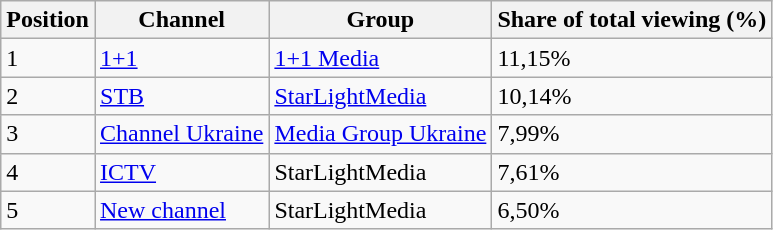<table class="wikitable sortable">
<tr>
<th>Position</th>
<th>Channel</th>
<th>Group</th>
<th>Share of total viewing (%)</th>
</tr>
<tr>
<td>1</td>
<td><a href='#'>1+1</a></td>
<td><a href='#'>1+1 Media</a></td>
<td>11,15%</td>
</tr>
<tr>
<td>2</td>
<td><a href='#'>STB</a></td>
<td><a href='#'>StarLightMedia</a></td>
<td>10,14%</td>
</tr>
<tr>
<td>3</td>
<td><a href='#'>Channel Ukraine</a></td>
<td><a href='#'>Media Group Ukraine</a></td>
<td>7,99%</td>
</tr>
<tr>
<td>4</td>
<td><a href='#'>ICTV</a></td>
<td>StarLightMedia</td>
<td>7,61%</td>
</tr>
<tr>
<td>5</td>
<td><a href='#'>New channel</a></td>
<td>StarLightMedia</td>
<td>6,50%</td>
</tr>
</table>
